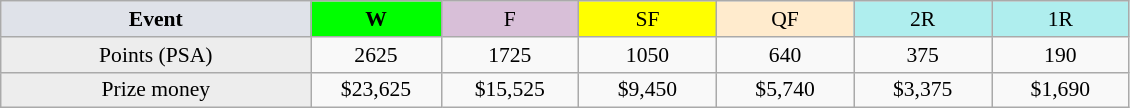<table class=wikitable style=font-size:90%;text-align:center>
<tr>
<td width=200 colspan=1 bgcolor=#dfe2e9><strong>Event</strong></td>
<td width=80 bgcolor=lime><strong>W</strong></td>
<td width=85 bgcolor=#D8BFD8>F</td>
<td width=85 bgcolor=#FFFF00>SF</td>
<td width=85 bgcolor=#ffebcd>QF</td>
<td width=85 bgcolor=#afeeee>2R</td>
<td width=85 bgcolor=#afeeee>1R</td>
</tr>
<tr>
<td bgcolor=#EDEDED>Points (PSA)</td>
<td>2625</td>
<td>1725</td>
<td>1050</td>
<td>640</td>
<td>375</td>
<td>190</td>
</tr>
<tr>
<td bgcolor=#EDEDED>Prize money</td>
<td>$23,625</td>
<td>$15,525</td>
<td>$9,450</td>
<td>$5,740</td>
<td>$3,375</td>
<td>$1,690</td>
</tr>
</table>
